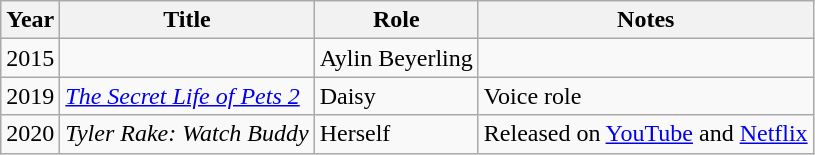<table class="wikitable sortable">
<tr>
<th>Year</th>
<th>Title</th>
<th>Role</th>
<th>Notes</th>
</tr>
<tr>
<td>2015</td>
<td><em></em></td>
<td>Aylin Beyerling</td>
<td></td>
</tr>
<tr>
<td>2019</td>
<td><em><a href='#'>The Secret Life of Pets 2</a></em></td>
<td>Daisy</td>
<td>Voice role</td>
</tr>
<tr>
<td>2020</td>
<td><em>Tyler Rake: Watch Buddy</em></td>
<td>Herself</td>
<td>Released on <a href='#'>YouTube</a> and <a href='#'>Netflix</a></td>
</tr>
</table>
